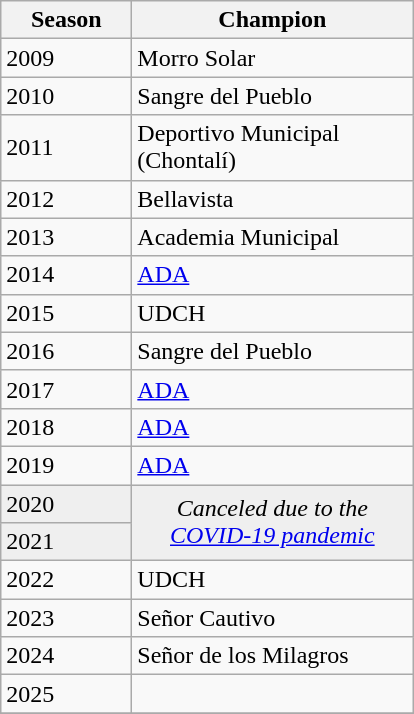<table class="wikitable sortable">
<tr>
<th width=80px>Season</th>
<th width=180px>Champion</th>
</tr>
<tr>
<td>2009</td>
<td>Morro Solar</td>
</tr>
<tr>
<td>2010</td>
<td>Sangre del Pueblo</td>
</tr>
<tr>
<td>2011</td>
<td>Deportivo Municipal (Chontalí)</td>
</tr>
<tr>
<td>2012</td>
<td>Bellavista</td>
</tr>
<tr>
<td>2013</td>
<td>Academia Municipal</td>
</tr>
<tr>
<td>2014</td>
<td><a href='#'>ADA</a></td>
</tr>
<tr>
<td>2015</td>
<td>UDCH</td>
</tr>
<tr>
<td>2016</td>
<td>Sangre del Pueblo</td>
</tr>
<tr>
<td>2017</td>
<td><a href='#'>ADA</a></td>
</tr>
<tr>
<td>2018</td>
<td><a href='#'>ADA</a></td>
</tr>
<tr>
<td>2019</td>
<td><a href='#'>ADA</a></td>
</tr>
<tr bgcolor=#efefef>
<td>2020</td>
<td rowspan=2 colspan="1" align=center><em>Canceled due to the <a href='#'>COVID-19 pandemic</a></em></td>
</tr>
<tr bgcolor=#efefef>
<td>2021</td>
</tr>
<tr>
<td>2022</td>
<td>UDCH</td>
</tr>
<tr>
<td>2023</td>
<td>Señor Cautivo</td>
</tr>
<tr>
<td>2024</td>
<td>Señor de los Milagros</td>
</tr>
<tr>
<td>2025</td>
<td></td>
</tr>
<tr>
</tr>
</table>
